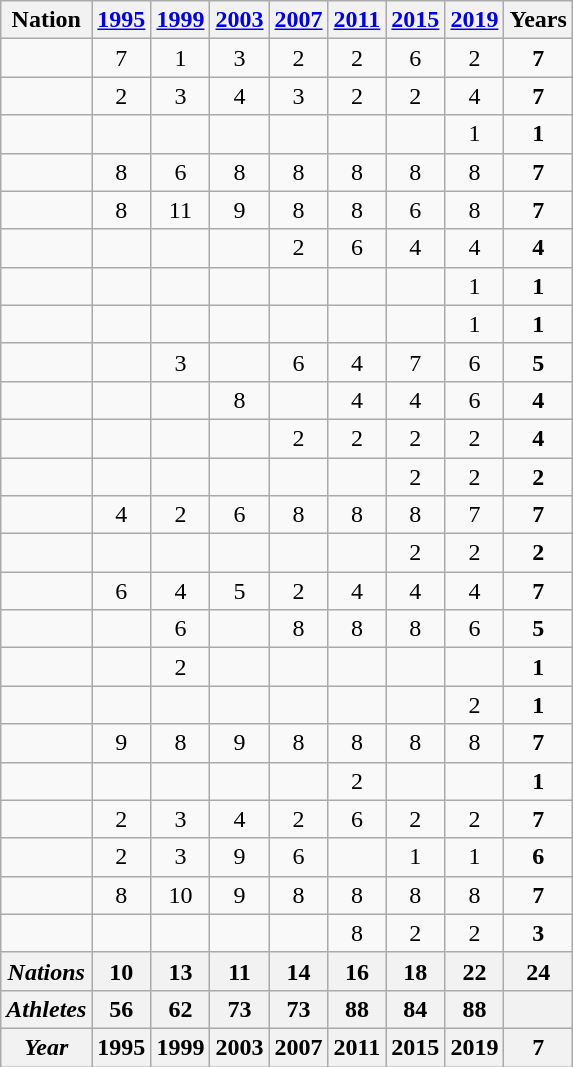<table class="wikitable sortable" style="text-align:center;">
<tr>
<th>Nation</th>
<th><a href='#'>1995</a></th>
<th><a href='#'>1999</a></th>
<th><a href='#'>2003</a></th>
<th><a href='#'>2007</a></th>
<th><a href='#'>2011</a></th>
<th><a href='#'>2015</a></th>
<th><a href='#'>2019</a></th>
<th>Years</th>
</tr>
<tr>
<td align=left></td>
<td>7</td>
<td>1</td>
<td>3</td>
<td>2</td>
<td>2</td>
<td>6</td>
<td>2</td>
<td><strong>7</strong></td>
</tr>
<tr>
<td align=left></td>
<td>2</td>
<td>3</td>
<td>4</td>
<td>3</td>
<td>2</td>
<td>2</td>
<td>4</td>
<td><strong>7</strong></td>
</tr>
<tr>
<td align=left></td>
<td></td>
<td></td>
<td></td>
<td></td>
<td></td>
<td></td>
<td>1</td>
<td><strong>1</strong></td>
</tr>
<tr>
<td align=left></td>
<td>8</td>
<td>6</td>
<td>8</td>
<td>8</td>
<td>8</td>
<td>8</td>
<td>8</td>
<td><strong>7</strong></td>
</tr>
<tr>
<td align=left></td>
<td>8</td>
<td>11</td>
<td>9</td>
<td>8</td>
<td>8</td>
<td>6</td>
<td>8</td>
<td><strong>7</strong></td>
</tr>
<tr>
<td align=left></td>
<td></td>
<td></td>
<td></td>
<td>2</td>
<td>6</td>
<td>4</td>
<td>4</td>
<td><strong>4</strong></td>
</tr>
<tr>
<td align=left></td>
<td></td>
<td></td>
<td></td>
<td></td>
<td></td>
<td></td>
<td>1</td>
<td><strong>1</strong></td>
</tr>
<tr>
<td align=left></td>
<td></td>
<td></td>
<td></td>
<td></td>
<td></td>
<td></td>
<td>1</td>
<td><strong>1</strong></td>
</tr>
<tr>
<td align=left></td>
<td></td>
<td>3</td>
<td></td>
<td>6</td>
<td>4</td>
<td>7</td>
<td>6</td>
<td><strong>5</strong></td>
</tr>
<tr>
<td align=left></td>
<td></td>
<td></td>
<td>8</td>
<td></td>
<td>4</td>
<td>4</td>
<td>6</td>
<td><strong>4</strong></td>
</tr>
<tr>
<td align=left></td>
<td></td>
<td></td>
<td></td>
<td>2</td>
<td>2</td>
<td>2</td>
<td>2</td>
<td><strong>4</strong></td>
</tr>
<tr>
<td align=left></td>
<td></td>
<td></td>
<td></td>
<td></td>
<td></td>
<td>2</td>
<td>2</td>
<td><strong>2</strong></td>
</tr>
<tr>
<td align=left></td>
<td>4</td>
<td>2</td>
<td>6</td>
<td>8</td>
<td>8</td>
<td>8</td>
<td>7</td>
<td><strong>7</strong></td>
</tr>
<tr>
<td align=left></td>
<td></td>
<td></td>
<td></td>
<td></td>
<td></td>
<td>2</td>
<td>2</td>
<td><strong>2</strong></td>
</tr>
<tr>
<td align=left></td>
<td>6</td>
<td>4</td>
<td>5</td>
<td>2</td>
<td>4</td>
<td>4</td>
<td>4</td>
<td><strong>7</strong></td>
</tr>
<tr>
<td align=left></td>
<td></td>
<td>6</td>
<td></td>
<td>8</td>
<td>8</td>
<td>8</td>
<td>6</td>
<td><strong>5</strong></td>
</tr>
<tr>
<td align=left></td>
<td></td>
<td>2</td>
<td></td>
<td></td>
<td></td>
<td></td>
<td></td>
<td><strong>1</strong></td>
</tr>
<tr>
<td align=left></td>
<td></td>
<td></td>
<td></td>
<td></td>
<td></td>
<td></td>
<td>2</td>
<td><strong>1</strong></td>
</tr>
<tr>
<td align=left></td>
<td>9</td>
<td>8</td>
<td>9</td>
<td>8</td>
<td>8</td>
<td>8</td>
<td>8</td>
<td><strong>7</strong></td>
</tr>
<tr>
<td align=left></td>
<td></td>
<td></td>
<td></td>
<td></td>
<td>2</td>
<td></td>
<td></td>
<td><strong>1</strong></td>
</tr>
<tr>
<td align=left></td>
<td>2</td>
<td>3</td>
<td>4</td>
<td>2</td>
<td>6</td>
<td>2</td>
<td>2</td>
<td><strong>7</strong></td>
</tr>
<tr>
<td align=left></td>
<td>2</td>
<td>3</td>
<td>9</td>
<td>6</td>
<td></td>
<td>1</td>
<td>1</td>
<td><strong>6</strong></td>
</tr>
<tr>
<td align=left></td>
<td>8</td>
<td>10</td>
<td>9</td>
<td>8</td>
<td>8</td>
<td>8</td>
<td>8</td>
<td><strong>7</strong></td>
</tr>
<tr>
<td align=left></td>
<td></td>
<td></td>
<td></td>
<td></td>
<td>8</td>
<td>2</td>
<td>2</td>
<td><strong>3</strong></td>
</tr>
<tr class="sortbottom">
<th><em>Nations</em></th>
<th>10</th>
<th>13</th>
<th>11</th>
<th>14</th>
<th>16</th>
<th>18</th>
<th>22</th>
<th>24</th>
</tr>
<tr class="sortbottom">
<th><em>Athletes</em></th>
<th>56</th>
<th>62</th>
<th>73</th>
<th>73</th>
<th>88</th>
<th>84</th>
<th>88</th>
<th></th>
</tr>
<tr class="sortbottom">
<th><em>Year</em></th>
<th>1995</th>
<th>1999</th>
<th>2003</th>
<th>2007</th>
<th>2011</th>
<th>2015</th>
<th>2019</th>
<th><strong>7</strong></th>
</tr>
</table>
